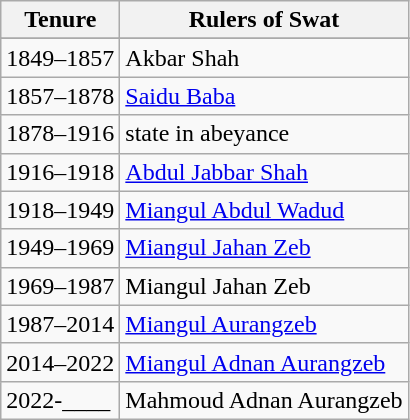<table class="wikitable">
<tr>
<th>Tenure</th>
<th>Rulers of Swat</th>
</tr>
<tr>
</tr>
<tr>
<td>1849–1857</td>
<td>Akbar Shah</td>
</tr>
<tr>
<td>1857–1878</td>
<td><a href='#'>Saidu Baba</a></td>
</tr>
<tr>
<td>1878–1916</td>
<td>state in abeyance</td>
</tr>
<tr>
<td>1916–1918</td>
<td><a href='#'>Abdul Jabbar Shah</a></td>
</tr>
<tr>
<td>1918–1949</td>
<td><a href='#'>Miangul Abdul Wadud</a></td>
</tr>
<tr>
<td>1949–1969</td>
<td><a href='#'>Miangul Jahan Zeb</a></td>
</tr>
<tr>
<td>1969–1987</td>
<td>Miangul Jahan Zeb</td>
</tr>
<tr>
<td>1987–2014</td>
<td><a href='#'>Miangul Aurangzeb</a></td>
</tr>
<tr>
<td>2014–2022</td>
<td><a href='#'>Miangul Adnan Aurangzeb</a></td>
</tr>
<tr>
<td>2022-____</td>
<td>Mahmoud Adnan Aurangzeb</td>
</tr>
</table>
